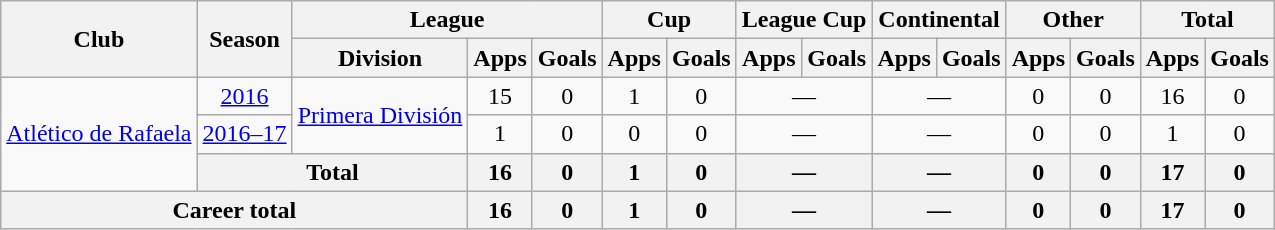<table class="wikitable" style="text-align:center">
<tr>
<th rowspan="2">Club</th>
<th rowspan="2">Season</th>
<th colspan="3">League</th>
<th colspan="2">Cup</th>
<th colspan="2">League Cup</th>
<th colspan="2">Continental</th>
<th colspan="2">Other</th>
<th colspan="2">Total</th>
</tr>
<tr>
<th>Division</th>
<th>Apps</th>
<th>Goals</th>
<th>Apps</th>
<th>Goals</th>
<th>Apps</th>
<th>Goals</th>
<th>Apps</th>
<th>Goals</th>
<th>Apps</th>
<th>Goals</th>
<th>Apps</th>
<th>Goals</th>
</tr>
<tr>
<td rowspan="3"><a href='#'>Atlético de Rafaela</a></td>
<td><a href='#'>2016</a></td>
<td rowspan="2"><a href='#'>Primera División</a></td>
<td>15</td>
<td>0</td>
<td>1</td>
<td>0</td>
<td colspan="2">—</td>
<td colspan="2">—</td>
<td>0</td>
<td>0</td>
<td>16</td>
<td>0</td>
</tr>
<tr>
<td><a href='#'>2016–17</a></td>
<td>1</td>
<td>0</td>
<td>0</td>
<td>0</td>
<td colspan="2">—</td>
<td colspan="2">—</td>
<td>0</td>
<td>0</td>
<td>1</td>
<td>0</td>
</tr>
<tr>
<th colspan="2">Total</th>
<th>16</th>
<th>0</th>
<th>1</th>
<th>0</th>
<th colspan="2">—</th>
<th colspan="2">—</th>
<th>0</th>
<th>0</th>
<th>17</th>
<th>0</th>
</tr>
<tr>
<th colspan="3">Career total</th>
<th>16</th>
<th>0</th>
<th>1</th>
<th>0</th>
<th colspan="2">—</th>
<th colspan="2">—</th>
<th>0</th>
<th>0</th>
<th>17</th>
<th>0</th>
</tr>
</table>
